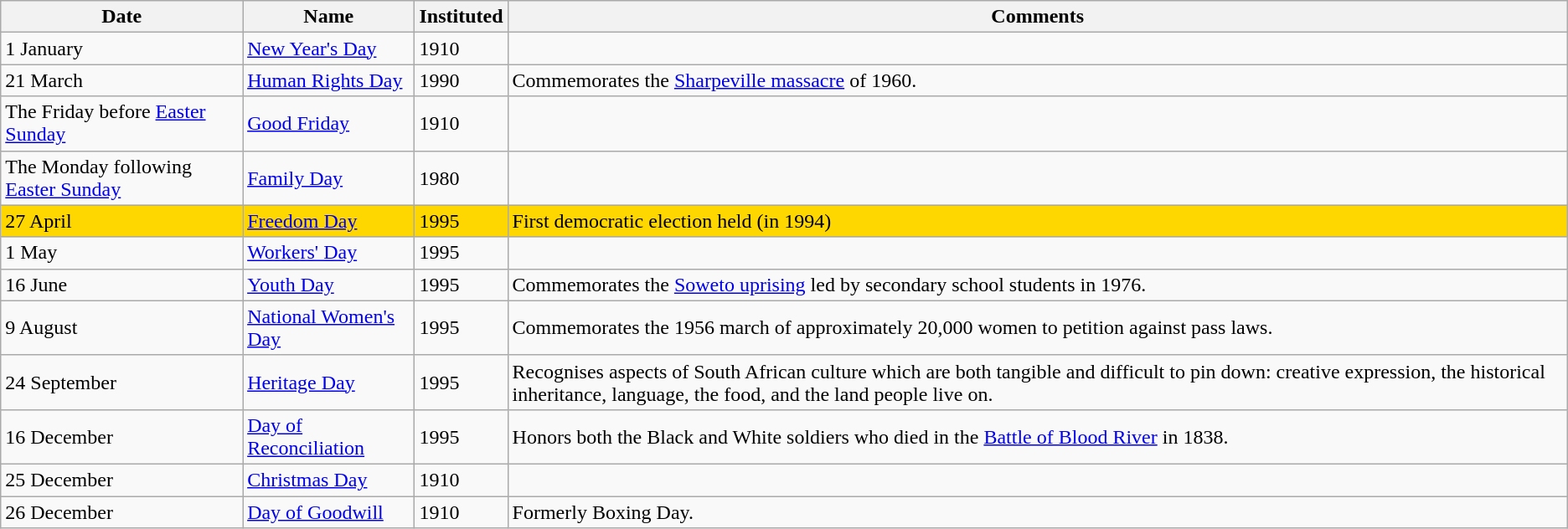<table class="wikitable">
<tr>
<th>Date</th>
<th>Name</th>
<th>Instituted</th>
<th>Comments</th>
</tr>
<tr>
<td>1 January</td>
<td><a href='#'>New Year's Day</a></td>
<td>1910</td>
<td></td>
</tr>
<tr>
<td>21 March</td>
<td><a href='#'>Human Rights Day</a></td>
<td>1990</td>
<td>Commemorates the <a href='#'>Sharpeville massacre</a> of 1960.</td>
</tr>
<tr>
<td>The Friday before <a href='#'>Easter Sunday</a></td>
<td><a href='#'>Good Friday</a></td>
<td>1910</td>
<td></td>
</tr>
<tr>
<td>The Monday following <a href='#'>Easter Sunday</a></td>
<td><a href='#'>Family Day</a></td>
<td>1980</td>
<td></td>
</tr>
<tr bgcolor=gold>
<td>27 April</td>
<td><a href='#'>Freedom Day</a></td>
<td>1995</td>
<td>First democratic election held (in 1994)</td>
</tr>
<tr>
<td>1 May</td>
<td><a href='#'>Workers' Day</a></td>
<td>1995</td>
<td></td>
</tr>
<tr>
<td>16 June</td>
<td><a href='#'>Youth Day</a></td>
<td>1995</td>
<td>Commemorates the <a href='#'>Soweto uprising</a> led by secondary school students in 1976.</td>
</tr>
<tr>
<td>9 August</td>
<td><a href='#'>National Women's Day</a></td>
<td>1995</td>
<td>Commemorates the 1956 march of approximately 20,000 women to petition against pass laws.</td>
</tr>
<tr>
<td>24 September</td>
<td><a href='#'>Heritage Day</a></td>
<td>1995</td>
<td>Recognises aspects of South African culture which are both tangible and difficult to pin down: creative expression, the historical inheritance, language, the food, and the land people live on.</td>
</tr>
<tr>
<td>16 December</td>
<td><a href='#'>Day of Reconciliation</a></td>
<td>1995</td>
<td>Honors both the Black and White soldiers who died in the <a href='#'>Battle of Blood River</a> in 1838.</td>
</tr>
<tr>
<td>25 December</td>
<td><a href='#'>Christmas Day</a></td>
<td>1910</td>
<td></td>
</tr>
<tr>
<td>26 December</td>
<td><a href='#'>Day of Goodwill</a></td>
<td>1910</td>
<td>Formerly Boxing Day.</td>
</tr>
</table>
